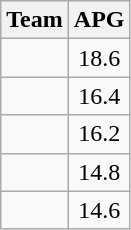<table class=wikitable>
<tr>
<th>Team</th>
<th>APG</th>
</tr>
<tr>
<td></td>
<td align=center>18.6</td>
</tr>
<tr>
<td></td>
<td align=center>16.4</td>
</tr>
<tr>
<td></td>
<td align=center>16.2</td>
</tr>
<tr>
<td></td>
<td align=center>14.8</td>
</tr>
<tr>
<td></td>
<td align=center>14.6</td>
</tr>
</table>
